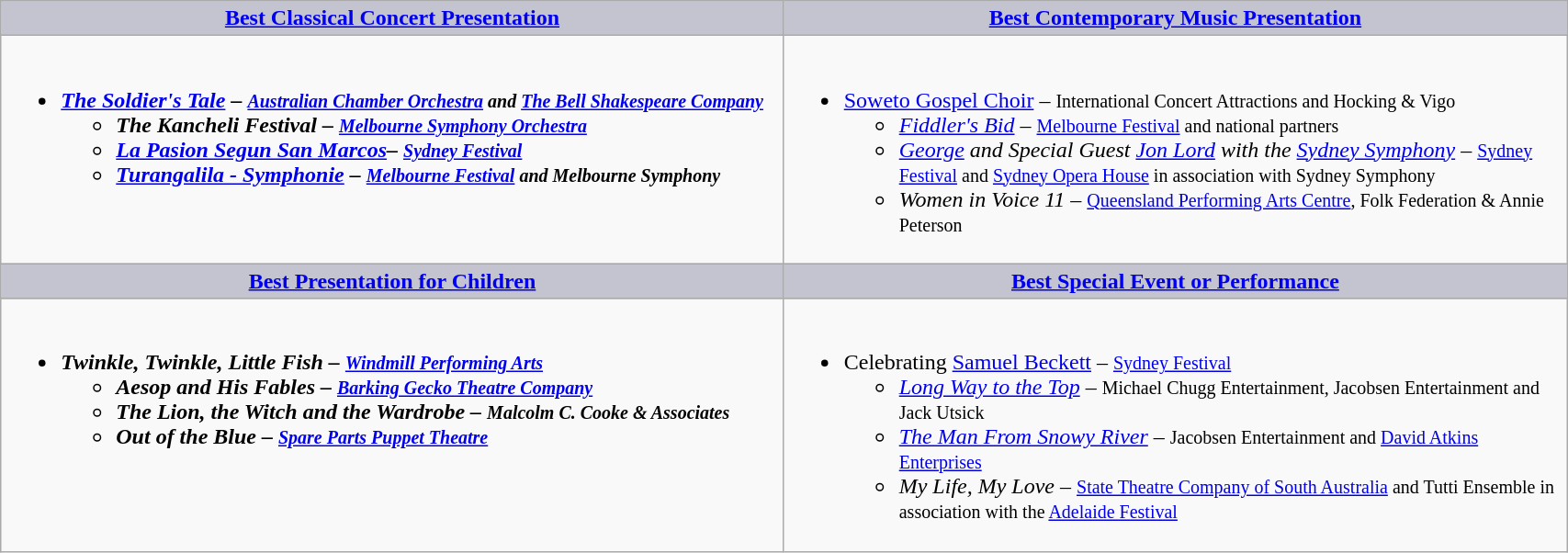<table class=wikitable width="90%" border="1" cellpadding="5" cellspacing="0" align="centre">
<tr>
<th style="background:#C4C3D0;width:50%"><a href='#'>Best Classical Concert Presentation</a></th>
<th style="background:#C4C3D0;width:50%"><a href='#'>Best Contemporary Music Presentation</a></th>
</tr>
<tr>
<td valign="top"><br><ul><li><strong><em><a href='#'>The Soldier's Tale</a><em> – <small><a href='#'>Australian Chamber Orchestra</a> and <a href='#'>The Bell Shakespeare Company</a></small><strong><ul><li></em>The Kancheli Festival<em> – <small><a href='#'>Melbourne Symphony Orchestra</a></small></li><li></em><a href='#'>La Pasion Segun San Marcos</a><em>– <small><a href='#'>Sydney Festival</a></small></li><li></em><a href='#'>Turangalila - Symphonie</a><em> – <small><a href='#'>Melbourne Festival</a> and Melbourne Symphony</small></li></ul></li></ul></td>
<td valign="top"><br><ul><li></em></strong><a href='#'>Soweto Gospel Choir</a></em> – <small>International Concert Attractions and Hocking & Vigo</small></strong><ul><li><em><a href='#'>Fiddler's Bid</a></em> – <small><a href='#'>Melbourne Festival</a> and national partners</small></li><li><em><a href='#'>George</a> and Special Guest <a href='#'>Jon Lord</a> with the <a href='#'>Sydney Symphony</a></em> – <small><a href='#'>Sydney Festival</a> and <a href='#'>Sydney Opera House</a> in association with Sydney Symphony</small></li><li><em>Women in Voice 11</em> – <small><a href='#'>Queensland Performing Arts Centre</a>, Folk Federation & Annie Peterson</small></li></ul></li></ul></td>
</tr>
<tr>
<th style="background:#C4C3D0;width:50%"><a href='#'>Best Presentation for Children</a></th>
<th style="background:#C4C3D0;width:50%"><a href='#'>Best Special Event or Performance</a></th>
</tr>
<tr>
<td valign="top"><br><ul><li><strong><em>Twinkle, Twinkle, Little Fish<em> – <small><a href='#'>Windmill Performing Arts</a></small><strong><ul><li></em>Aesop and His Fables<em> – <small><a href='#'>Barking Gecko Theatre Company</a></small></li><li></em>The Lion, the Witch and the Wardrobe<em> – <small>Malcolm C. Cooke & Associates</small></li><li></em>Out of the Blue<em> – <small><a href='#'>Spare Parts Puppet Theatre</a></small></li></ul></li></ul></td>
<td valign="top"><br><ul><li></em></strong>Celebrating <a href='#'>Samuel Beckett</a></em> – <small><a href='#'>Sydney Festival</a></small></strong><ul><li><em><a href='#'>Long Way to the Top</a></em> – <small>Michael Chugg Entertainment, Jacobsen Entertainment and Jack Utsick</small></li><li><em><a href='#'>The Man From Snowy River</a></em> – <small>Jacobsen Entertainment and <a href='#'>David Atkins Enterprises</a></small></li><li><em>My Life, My Love</em> – <small><a href='#'>State Theatre Company of South Australia</a> and Tutti Ensemble in association with the <a href='#'>Adelaide Festival</a></small></li></ul></li></ul></td>
</tr>
</table>
